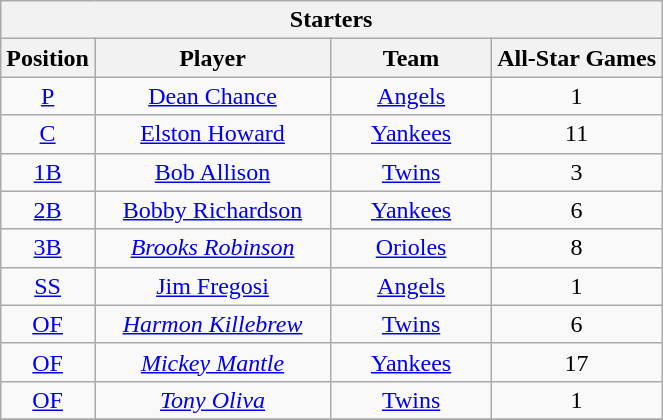<table class="wikitable" style="font-size: 100%; text-align:right;">
<tr>
<th colspan="4">Starters</th>
</tr>
<tr>
<th>Position</th>
<th width="150">Player</th>
<th width="100">Team</th>
<th>All-Star Games</th>
</tr>
<tr>
<td align="center"><a href='#'>P</a></td>
<td align="center"><a href='#'>Dean Chance</a></td>
<td align="center"><a href='#'>Angels</a></td>
<td align="center">1</td>
</tr>
<tr>
<td align="center"><a href='#'>C</a></td>
<td align="center"><a href='#'>Elston Howard</a></td>
<td align="center"><a href='#'>Yankees</a></td>
<td align="center">11</td>
</tr>
<tr>
<td align="center"><a href='#'>1B</a></td>
<td align="center"><a href='#'>Bob Allison</a></td>
<td align="center"><a href='#'>Twins</a></td>
<td align="center">3</td>
</tr>
<tr>
<td align="center"><a href='#'>2B</a></td>
<td align="center"><a href='#'>Bobby Richardson</a></td>
<td align="center"><a href='#'>Yankees</a></td>
<td align="center">6</td>
</tr>
<tr>
<td align="center"><a href='#'>3B</a></td>
<td align="center"><em><a href='#'>Brooks Robinson</a></em></td>
<td align="center"><a href='#'>Orioles</a></td>
<td align="center">8</td>
</tr>
<tr>
<td align="center"><a href='#'>SS</a></td>
<td align="center"><a href='#'>Jim Fregosi</a></td>
<td align="center"><a href='#'>Angels</a></td>
<td align="center">1</td>
</tr>
<tr>
<td align="center"><a href='#'>OF</a></td>
<td align="center"><em><a href='#'>Harmon Killebrew</a></em></td>
<td align="center"><a href='#'>Twins</a></td>
<td align="center">6</td>
</tr>
<tr>
<td align="center"><a href='#'>OF</a></td>
<td align="center"><em><a href='#'>Mickey Mantle</a></em></td>
<td align="center"><a href='#'>Yankees</a></td>
<td align="center">17</td>
</tr>
<tr>
<td align="center"><a href='#'>OF</a></td>
<td align="center"><em><a href='#'>Tony Oliva</a></em></td>
<td align="center"><a href='#'>Twins</a></td>
<td align="center">1</td>
</tr>
<tr>
</tr>
</table>
